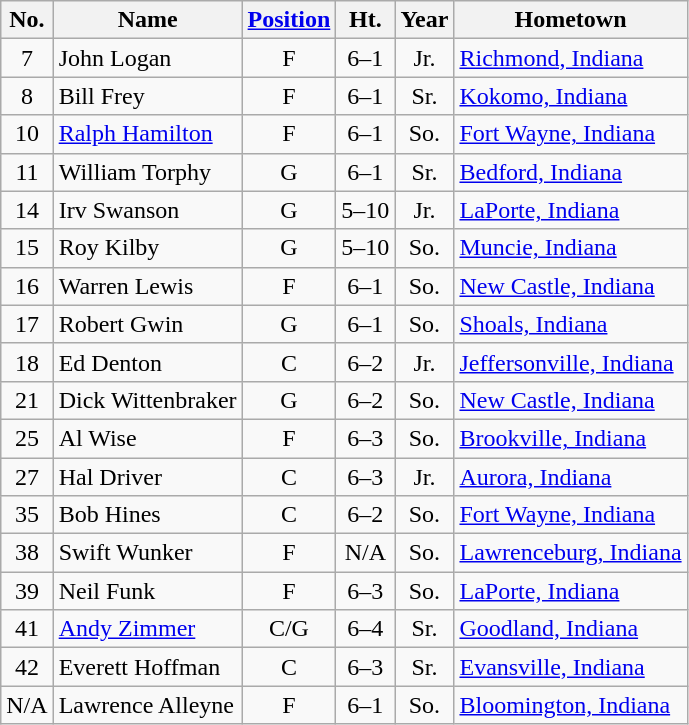<table class="wikitable" style="text-align:center">
<tr>
<th>No.</th>
<th>Name</th>
<th><a href='#'>Position</a></th>
<th>Ht.</th>
<th>Year</th>
<th>Hometown</th>
</tr>
<tr>
<td>7</td>
<td style="text-align:left">John Logan</td>
<td>F</td>
<td>6–1</td>
<td>Jr.</td>
<td style="text-align:left"><a href='#'>Richmond, Indiana</a></td>
</tr>
<tr>
<td>8</td>
<td style="text-align:left">Bill Frey</td>
<td>F</td>
<td>6–1</td>
<td>Sr.</td>
<td style="text-align:left"><a href='#'>Kokomo, Indiana</a></td>
</tr>
<tr>
<td>10</td>
<td style="text-align:left"><a href='#'>Ralph Hamilton</a></td>
<td>F</td>
<td>6–1</td>
<td>So.</td>
<td style="text-align:left"><a href='#'>Fort Wayne, Indiana</a></td>
</tr>
<tr>
<td>11</td>
<td style="text-align:left">William Torphy</td>
<td>G</td>
<td>6–1</td>
<td>Sr.</td>
<td style="text-align:left"><a href='#'>Bedford, Indiana</a></td>
</tr>
<tr>
<td>14</td>
<td style="text-align:left">Irv Swanson</td>
<td>G</td>
<td>5–10</td>
<td>Jr.</td>
<td style="text-align:left"><a href='#'>LaPorte, Indiana</a></td>
</tr>
<tr>
<td>15</td>
<td style="text-align:left">Roy Kilby</td>
<td>G</td>
<td>5–10</td>
<td>So.</td>
<td style="text-align:left"><a href='#'>Muncie, Indiana</a></td>
</tr>
<tr>
<td>16</td>
<td style="text-align:left">Warren Lewis</td>
<td>F</td>
<td>6–1</td>
<td>So.</td>
<td style="text-align:left"><a href='#'>New Castle, Indiana</a></td>
</tr>
<tr>
<td>17</td>
<td style="text-align:left">Robert Gwin</td>
<td>G</td>
<td>6–1</td>
<td>So.</td>
<td style="text-align:left"><a href='#'>Shoals, Indiana</a></td>
</tr>
<tr>
<td>18</td>
<td style="text-align:left">Ed Denton</td>
<td>C</td>
<td>6–2</td>
<td>Jr.</td>
<td style="text-align:left"><a href='#'>Jeffersonville, Indiana</a></td>
</tr>
<tr>
<td>21</td>
<td style="text-align:left">Dick Wittenbraker</td>
<td>G</td>
<td>6–2</td>
<td>So.</td>
<td style="text-align:left"><a href='#'>New Castle, Indiana</a></td>
</tr>
<tr>
<td>25</td>
<td style="text-align:left">Al Wise</td>
<td>F</td>
<td>6–3</td>
<td>So.</td>
<td style="text-align:left"><a href='#'>Brookville, Indiana</a></td>
</tr>
<tr>
<td>27</td>
<td style="text-align:left">Hal Driver</td>
<td>C</td>
<td>6–3</td>
<td>Jr.</td>
<td style="text-align:left"><a href='#'>Aurora, Indiana</a></td>
</tr>
<tr>
<td>35</td>
<td style="text-align:left">Bob Hines</td>
<td>C</td>
<td>6–2</td>
<td>So.</td>
<td style="text-align:left"><a href='#'>Fort Wayne, Indiana</a></td>
</tr>
<tr>
<td>38</td>
<td style="text-align:left">Swift Wunker</td>
<td>F</td>
<td>N/A</td>
<td>So.</td>
<td style="text-align:left"><a href='#'>Lawrenceburg, Indiana</a></td>
</tr>
<tr>
<td>39</td>
<td style="text-align:left">Neil Funk</td>
<td>F</td>
<td>6–3</td>
<td>So.</td>
<td style="text-align:left"><a href='#'>LaPorte, Indiana</a></td>
</tr>
<tr>
<td>41</td>
<td style="text-align:left"><a href='#'>Andy Zimmer</a></td>
<td>C/G</td>
<td>6–4</td>
<td>Sr.</td>
<td style="text-align:left"><a href='#'>Goodland, Indiana</a></td>
</tr>
<tr>
<td>42</td>
<td style="text-align:left">Everett Hoffman</td>
<td>C</td>
<td>6–3</td>
<td>Sr.</td>
<td style="text-align:left"><a href='#'>Evansville, Indiana</a></td>
</tr>
<tr>
<td>N/A</td>
<td style="text-align:left">Lawrence Alleyne</td>
<td>F</td>
<td>6–1</td>
<td>So.</td>
<td style="text-align:left"><a href='#'>Bloomington, Indiana</a></td>
</tr>
</table>
